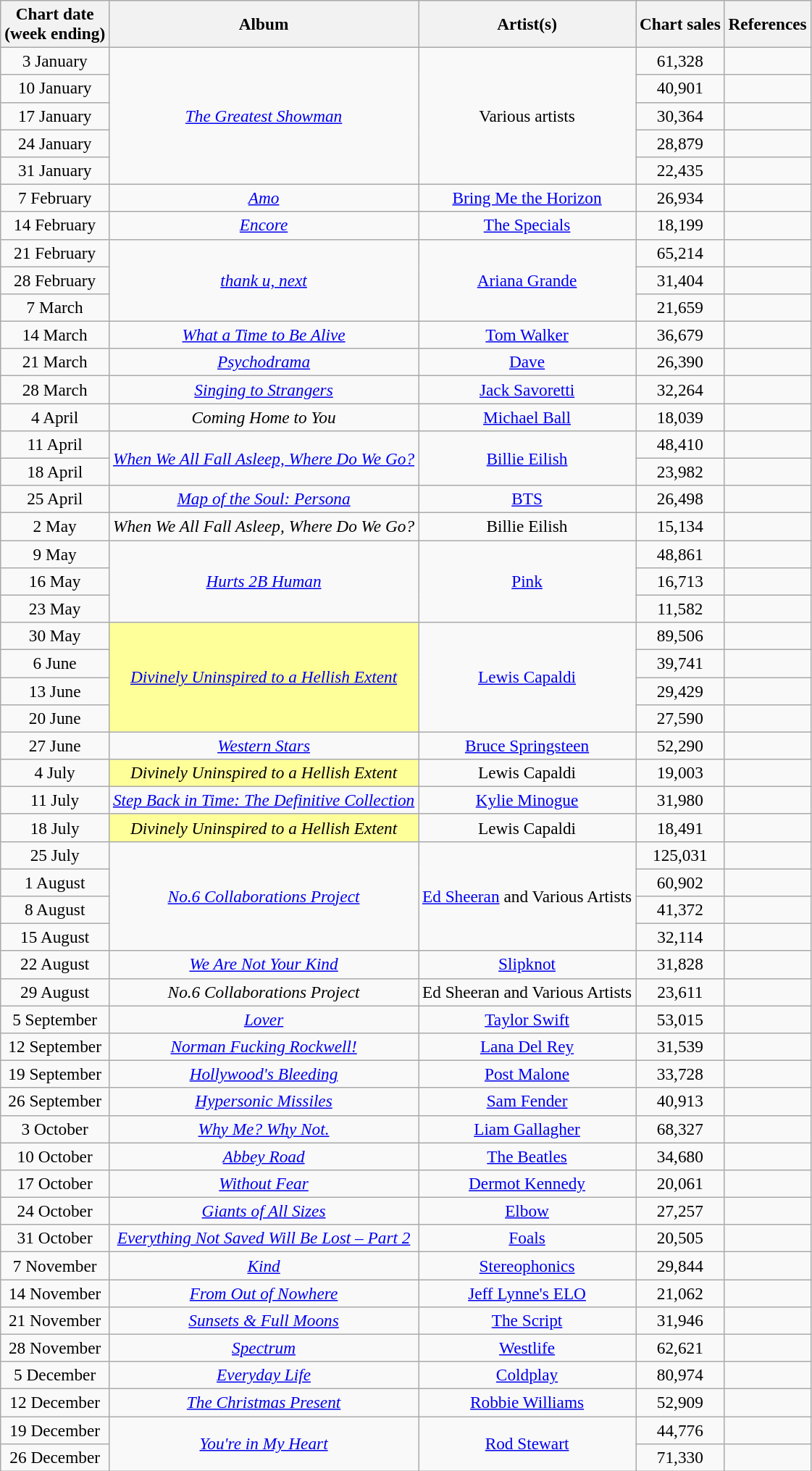<table class="wikitable" style="font-size:97%; text-align:center;">
<tr>
<th>Chart date<br>(week ending)</th>
<th>Album</th>
<th>Artist(s)</th>
<th>Chart sales</th>
<th>References</th>
</tr>
<tr>
<td>3 January</td>
<td rowspan="5"><em><a href='#'>The Greatest Showman</a></em></td>
<td rowspan="5">Various artists</td>
<td>61,328</td>
<td></td>
</tr>
<tr>
<td>10 January</td>
<td>40,901</td>
<td></td>
</tr>
<tr>
<td>17 January</td>
<td>30,364</td>
<td></td>
</tr>
<tr>
<td>24 January</td>
<td>28,879</td>
<td></td>
</tr>
<tr>
<td>31 January</td>
<td>22,435</td>
<td></td>
</tr>
<tr>
<td>7 February</td>
<td><em><a href='#'>Amo</a></em></td>
<td><a href='#'>Bring Me the Horizon</a></td>
<td>26,934</td>
<td></td>
</tr>
<tr>
<td>14 February</td>
<td><em><a href='#'>Encore</a></em></td>
<td><a href='#'>The Specials</a></td>
<td>18,199</td>
<td></td>
</tr>
<tr>
<td>21 February</td>
<td rowspan="3"><em><a href='#'>thank u, next</a></em></td>
<td rowspan="3"><a href='#'>Ariana Grande</a></td>
<td>65,214</td>
<td></td>
</tr>
<tr>
<td>28 February</td>
<td>31,404</td>
<td></td>
</tr>
<tr>
<td>7 March</td>
<td>21,659</td>
<td></td>
</tr>
<tr>
<td>14 March</td>
<td><em><a href='#'>What a Time to Be Alive</a></em></td>
<td><a href='#'>Tom Walker</a></td>
<td>36,679</td>
<td></td>
</tr>
<tr>
<td>21 March</td>
<td><em><a href='#'>Psychodrama</a></em></td>
<td><a href='#'>Dave</a></td>
<td>26,390</td>
<td></td>
</tr>
<tr>
<td>28 March</td>
<td><em><a href='#'>Singing to Strangers</a></em></td>
<td><a href='#'>Jack Savoretti</a></td>
<td>32,264</td>
<td></td>
</tr>
<tr>
<td>4 April</td>
<td><em>Coming Home to You</em></td>
<td><a href='#'>Michael Ball</a></td>
<td>18,039</td>
<td></td>
</tr>
<tr>
<td>11 April</td>
<td rowspan="2"><em><a href='#'>When We All Fall Asleep, Where Do We Go?</a></em></td>
<td rowspan="2"><a href='#'>Billie Eilish</a></td>
<td>48,410</td>
<td></td>
</tr>
<tr>
<td>18 April</td>
<td>23,982</td>
<td></td>
</tr>
<tr>
<td>25 April</td>
<td><em><a href='#'>Map of the Soul: Persona</a></em></td>
<td><a href='#'>BTS</a></td>
<td>26,498</td>
<td></td>
</tr>
<tr>
<td>2 May</td>
<td><em>When We All Fall Asleep, Where Do We Go?</em></td>
<td>Billie Eilish</td>
<td>15,134</td>
<td></td>
</tr>
<tr>
<td>9 May</td>
<td rowspan="3"><em><a href='#'>Hurts 2B Human</a></em></td>
<td rowspan="3"><a href='#'>Pink</a></td>
<td>48,861</td>
<td></td>
</tr>
<tr>
<td>16 May</td>
<td>16,713</td>
<td></td>
</tr>
<tr>
<td>23 May</td>
<td>11,582</td>
<td></td>
</tr>
<tr>
<td>30 May</td>
<td bgcolor=#FFFF99 rowspan="4"><em><a href='#'>Divinely Uninspired to a Hellish Extent</a></em> </td>
<td rowspan="4"><a href='#'>Lewis Capaldi</a></td>
<td>89,506</td>
<td></td>
</tr>
<tr>
<td>6 June</td>
<td>39,741</td>
<td></td>
</tr>
<tr>
<td>13 June</td>
<td>29,429</td>
<td></td>
</tr>
<tr>
<td>20 June</td>
<td>27,590</td>
<td></td>
</tr>
<tr>
<td>27 June</td>
<td><em><a href='#'>Western Stars</a></em></td>
<td><a href='#'>Bruce Springsteen</a></td>
<td>52,290</td>
<td></td>
</tr>
<tr>
<td>4 July</td>
<td bgcolor=#FFFF99><em>Divinely Uninspired to a Hellish Extent</em> </td>
<td>Lewis Capaldi</td>
<td>19,003</td>
<td></td>
</tr>
<tr>
<td>11 July</td>
<td><em><a href='#'>Step Back in Time: The Definitive Collection</a></em></td>
<td><a href='#'>Kylie Minogue</a></td>
<td>31,980</td>
<td></td>
</tr>
<tr>
<td>18 July</td>
<td bgcolor=#FFFF99><em>Divinely Uninspired to a Hellish Extent</em> </td>
<td>Lewis Capaldi</td>
<td>18,491</td>
<td></td>
</tr>
<tr>
<td>25 July</td>
<td rowspan="4"><em><a href='#'>No.6 Collaborations Project</a></em></td>
<td rowspan="4"><a href='#'>Ed Sheeran</a> and Various Artists</td>
<td>125,031</td>
<td></td>
</tr>
<tr>
<td>1 August</td>
<td>60,902</td>
<td></td>
</tr>
<tr>
<td>8 August</td>
<td>41,372</td>
<td></td>
</tr>
<tr>
<td>15 August</td>
<td>32,114</td>
<td></td>
</tr>
<tr>
<td>22 August</td>
<td><em><a href='#'>We Are Not Your Kind</a></em></td>
<td><a href='#'>Slipknot</a></td>
<td>31,828</td>
<td></td>
</tr>
<tr>
<td>29 August</td>
<td><em>No.6 Collaborations Project</em></td>
<td>Ed Sheeran and Various Artists</td>
<td>23,611</td>
<td></td>
</tr>
<tr>
<td>5 September</td>
<td><em><a href='#'>Lover</a></em></td>
<td><a href='#'>Taylor Swift</a></td>
<td>53,015</td>
<td></td>
</tr>
<tr>
<td>12 September</td>
<td><em><a href='#'>Norman Fucking Rockwell!</a></em></td>
<td><a href='#'>Lana Del Rey</a></td>
<td>31,539</td>
<td></td>
</tr>
<tr>
<td>19 September</td>
<td><em><a href='#'>Hollywood's Bleeding</a></em></td>
<td><a href='#'>Post Malone</a></td>
<td>33,728</td>
<td></td>
</tr>
<tr>
<td>26 September</td>
<td><em><a href='#'>Hypersonic Missiles</a></em></td>
<td><a href='#'>Sam Fender</a></td>
<td>40,913</td>
<td></td>
</tr>
<tr>
<td>3 October</td>
<td><em><a href='#'>Why Me? Why Not.</a></em></td>
<td><a href='#'>Liam Gallagher</a></td>
<td>68,327</td>
<td></td>
</tr>
<tr>
<td>10 October</td>
<td><em><a href='#'>Abbey Road</a></em></td>
<td><a href='#'>The Beatles</a></td>
<td>34,680</td>
<td></td>
</tr>
<tr>
<td>17 October</td>
<td><em><a href='#'>Without Fear</a></em></td>
<td><a href='#'>Dermot Kennedy</a></td>
<td>20,061</td>
<td></td>
</tr>
<tr>
<td>24 October</td>
<td><em><a href='#'>Giants of All Sizes</a></em></td>
<td><a href='#'>Elbow</a></td>
<td>27,257</td>
<td></td>
</tr>
<tr>
<td>31 October</td>
<td><em><a href='#'>Everything Not Saved Will Be Lost – Part 2</a></em></td>
<td><a href='#'>Foals</a></td>
<td>20,505</td>
<td></td>
</tr>
<tr>
<td>7 November</td>
<td><em><a href='#'>Kind</a></em></td>
<td><a href='#'>Stereophonics</a></td>
<td>29,844</td>
<td></td>
</tr>
<tr>
<td>14 November</td>
<td><em><a href='#'>From Out of Nowhere</a></em></td>
<td><a href='#'>Jeff Lynne's ELO</a></td>
<td>21,062</td>
<td></td>
</tr>
<tr>
<td>21 November</td>
<td><em><a href='#'>Sunsets & Full Moons</a></em></td>
<td><a href='#'>The Script</a></td>
<td>31,946</td>
<td></td>
</tr>
<tr>
<td>28 November</td>
<td><em><a href='#'>Spectrum</a></em></td>
<td><a href='#'>Westlife</a></td>
<td>62,621</td>
<td></td>
</tr>
<tr>
<td>5 December</td>
<td><em><a href='#'>Everyday Life</a></em></td>
<td><a href='#'>Coldplay</a></td>
<td>80,974</td>
<td></td>
</tr>
<tr>
<td>12 December</td>
<td><em><a href='#'>The Christmas Present</a></em></td>
<td><a href='#'>Robbie Williams</a></td>
<td>52,909</td>
<td></td>
</tr>
<tr>
<td>19 December</td>
<td rowspan="2"><em><a href='#'>You're in My Heart</a></em></td>
<td rowspan="2"><a href='#'>Rod Stewart</a></td>
<td>44,776</td>
<td></td>
</tr>
<tr>
<td>26 December</td>
<td>71,330</td>
<td></td>
</tr>
</table>
